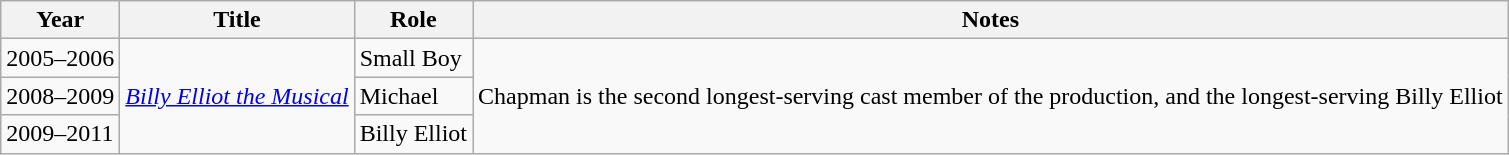<table class="wikitable sortable">
<tr>
<th>Year</th>
<th>Title</th>
<th>Role</th>
<th class="unsortable">Notes</th>
</tr>
<tr>
<td>2005–2006</td>
<td rowspan="3"><em><a href='#'>Billy Elliot the Musical</a></em></td>
<td>Small Boy</td>
<td rowspan="3">Chapman is the second longest-serving cast member of the production, and the longest-serving Billy Elliot</td>
</tr>
<tr>
<td>2008–2009</td>
<td>Michael</td>
</tr>
<tr>
<td>2009–2011</td>
<td>Billy Elliot</td>
</tr>
</table>
